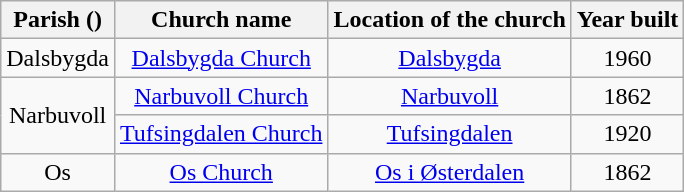<table class="wikitable" style="text-align:center">
<tr>
<th>Parish ()</th>
<th>Church name</th>
<th>Location of the church</th>
<th>Year built</th>
</tr>
<tr>
<td rowspan="1">Dalsbygda</td>
<td><a href='#'>Dalsbygda Church</a></td>
<td><a href='#'>Dalsbygda</a></td>
<td>1960</td>
</tr>
<tr>
<td rowspan="2">Narbuvoll</td>
<td><a href='#'>Narbuvoll Church</a></td>
<td><a href='#'>Narbuvoll</a></td>
<td>1862</td>
</tr>
<tr>
<td><a href='#'>Tufsingdalen Church</a></td>
<td><a href='#'>Tufsingdalen</a></td>
<td>1920</td>
</tr>
<tr>
<td rowspan="1">Os</td>
<td><a href='#'>Os Church</a></td>
<td><a href='#'>Os i Østerdalen</a></td>
<td>1862</td>
</tr>
</table>
